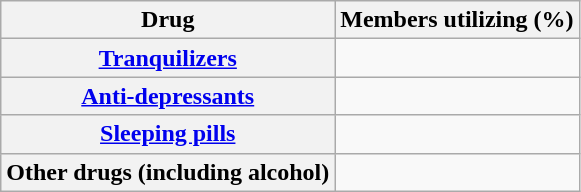<table class="wikitable">
<tr>
<th>Drug</th></th>
<th>Members utilizing (%)</th></th>
</tr>
<tr>
<th><a href='#'>Tranquilizers</a></th></th>
<td></td></td>
</tr>
<tr>
<th><a href='#'>Anti-depressants</a></th></th>
<td></td></td>
</tr>
<tr>
<th><a href='#'>Sleeping pills</a></th></th>
<td></td></td>
</tr>
<tr>
<th>Other drugs (including alcohol)</th></th>
<td></td></td>
</tr>
</table>
